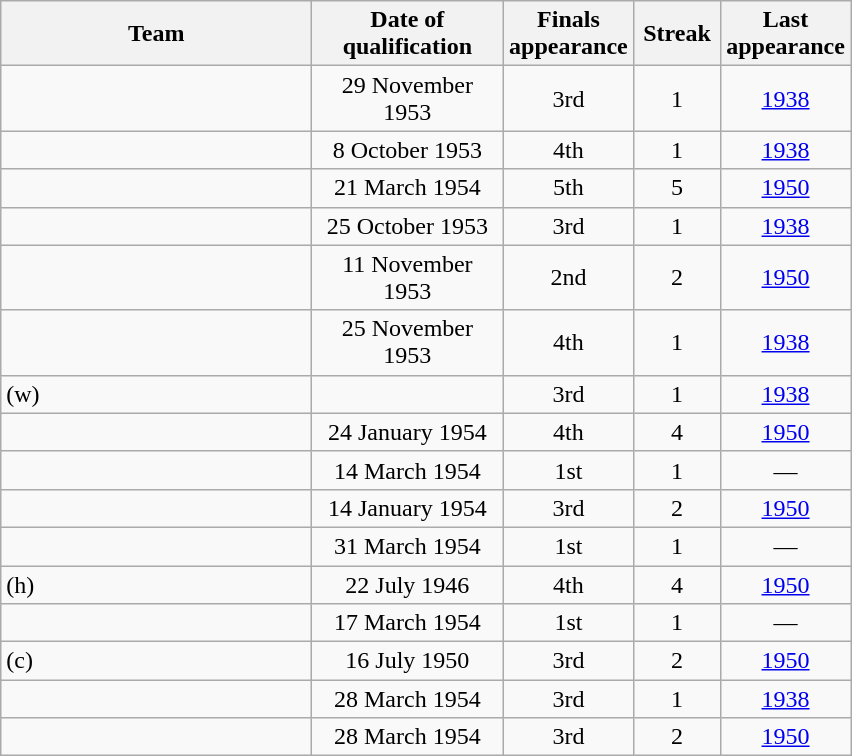<table class="wikitable sortable" style="text-align: center;">
<tr>
<th width=200>Team</th>
<th width=120>Date of qualification</th>
<th width=80>Finals appearance</th>
<th width=50>Streak</th>
<th width=80>Last appearance</th>
</tr>
<tr>
<td style="text-align:left"></td>
<td>29 November 1953</td>
<td>3rd</td>
<td>1</td>
<td><a href='#'>1938</a></td>
</tr>
<tr>
<td style="text-align:left"></td>
<td>8 October 1953</td>
<td>4th</td>
<td>1</td>
<td><a href='#'>1938</a></td>
</tr>
<tr>
<td style="text-align:left"></td>
<td>21 March 1954</td>
<td>5th</td>
<td>5</td>
<td><a href='#'>1950</a></td>
</tr>
<tr>
<td style="text-align:left"></td>
<td>25 October 1953</td>
<td>3rd</td>
<td>1</td>
<td><a href='#'>1938</a></td>
</tr>
<tr>
<td style="text-align:left"></td>
<td>11 November 1953</td>
<td>2nd</td>
<td>2</td>
<td><a href='#'>1950</a></td>
</tr>
<tr>
<td style="text-align:left"></td>
<td>25 November 1953</td>
<td>4th</td>
<td>1</td>
<td><a href='#'>1938</a></td>
</tr>
<tr>
<td style="text-align:left"> (w)</td>
<td></td>
<td>3rd</td>
<td>1</td>
<td><a href='#'>1938</a></td>
</tr>
<tr>
<td style="text-align:left"></td>
<td>24 January 1954</td>
<td>4th</td>
<td>4</td>
<td><a href='#'>1950</a></td>
</tr>
<tr>
<td style="text-align:left"></td>
<td>14 March 1954</td>
<td>1st</td>
<td>1</td>
<td>—</td>
</tr>
<tr>
<td style="text-align:left"></td>
<td>14 January 1954</td>
<td>3rd</td>
<td>2</td>
<td><a href='#'>1950</a></td>
</tr>
<tr>
<td style="text-align:left"></td>
<td>31 March 1954</td>
<td>1st</td>
<td>1</td>
<td>—</td>
</tr>
<tr>
<td style="text-align:left"> (h)</td>
<td>22 July 1946</td>
<td>4th</td>
<td>4</td>
<td><a href='#'>1950</a></td>
</tr>
<tr>
<td style="text-align:left"></td>
<td>17 March 1954</td>
<td>1st</td>
<td>1</td>
<td>—</td>
</tr>
<tr>
<td style="text-align:left"> (c)</td>
<td>16 July 1950</td>
<td>3rd</td>
<td>2</td>
<td><a href='#'>1950</a></td>
</tr>
<tr>
<td style="text-align:left"></td>
<td>28 March 1954</td>
<td>3rd</td>
<td>1</td>
<td><a href='#'>1938</a></td>
</tr>
<tr>
<td style="text-align:left"></td>
<td>28 March 1954</td>
<td>3rd</td>
<td>2</td>
<td><a href='#'>1950</a></td>
</tr>
</table>
